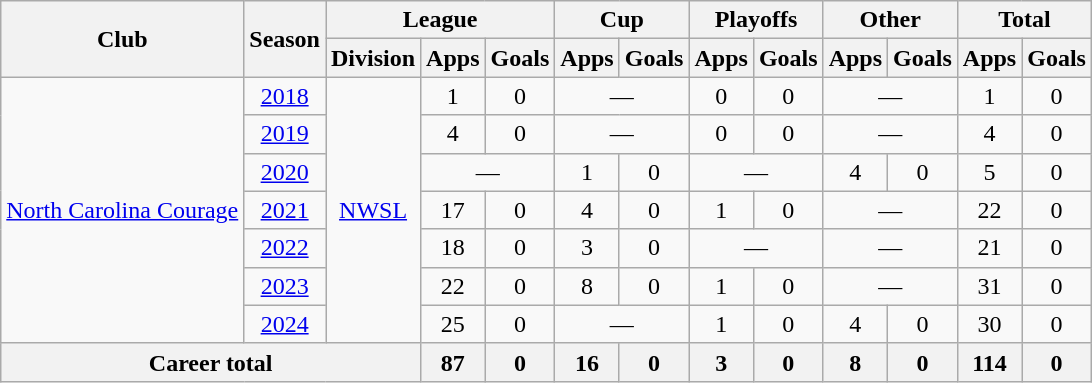<table class="wikitable" style="text-align: center;">
<tr>
<th rowspan="2">Club</th>
<th rowspan="2">Season</th>
<th colspan="3">League</th>
<th colspan="2">Cup</th>
<th colspan="2">Playoffs</th>
<th colspan="2">Other</th>
<th colspan="2">Total</th>
</tr>
<tr>
<th>Division</th>
<th>Apps</th>
<th>Goals</th>
<th>Apps</th>
<th>Goals</th>
<th>Apps</th>
<th>Goals</th>
<th>Apps</th>
<th>Goals</th>
<th>Apps</th>
<th>Goals</th>
</tr>
<tr>
<td rowspan="7"><a href='#'>North Carolina Courage</a></td>
<td><a href='#'>2018</a></td>
<td rowspan="7"><a href='#'>NWSL</a></td>
<td>1</td>
<td>0</td>
<td colspan="2">—</td>
<td>0</td>
<td>0</td>
<td colspan="2">—</td>
<td>1</td>
<td>0</td>
</tr>
<tr>
<td><a href='#'>2019</a></td>
<td>4</td>
<td>0</td>
<td colspan="2">—</td>
<td>0</td>
<td>0</td>
<td colspan="2">—</td>
<td>4</td>
<td>0</td>
</tr>
<tr>
<td><a href='#'>2020</a></td>
<td colspan="2">—</td>
<td>1</td>
<td>0</td>
<td colspan="2">—</td>
<td>4</td>
<td>0</td>
<td>5</td>
<td>0</td>
</tr>
<tr>
<td><a href='#'>2021</a></td>
<td>17</td>
<td>0</td>
<td>4</td>
<td>0</td>
<td>1</td>
<td>0</td>
<td colspan="2">—</td>
<td>22</td>
<td>0</td>
</tr>
<tr>
<td><a href='#'>2022</a></td>
<td>18</td>
<td>0</td>
<td>3</td>
<td>0</td>
<td colspan="2">—</td>
<td colspan="2">—</td>
<td>21</td>
<td>0</td>
</tr>
<tr>
<td><a href='#'>2023</a></td>
<td>22</td>
<td>0</td>
<td>8</td>
<td>0</td>
<td>1</td>
<td>0</td>
<td colspan="2">—</td>
<td>31</td>
<td>0</td>
</tr>
<tr>
<td><a href='#'>2024</a></td>
<td>25</td>
<td>0</td>
<td colspan="2">—</td>
<td>1</td>
<td>0</td>
<td>4</td>
<td>0</td>
<td>30</td>
<td>0</td>
</tr>
<tr>
<th colspan="3">Career total</th>
<th>87</th>
<th>0</th>
<th>16</th>
<th>0</th>
<th>3</th>
<th>0</th>
<th>8</th>
<th>0</th>
<th>114</th>
<th>0</th>
</tr>
</table>
